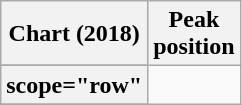<table class="wikitable sortable plainrowheaders">
<tr>
<th>Chart (2018)</th>
<th>Peak<br>position</th>
</tr>
<tr>
</tr>
<tr>
<th>scope="row" </th>
</tr>
<tr>
</tr>
<tr>
</tr>
<tr>
</tr>
</table>
